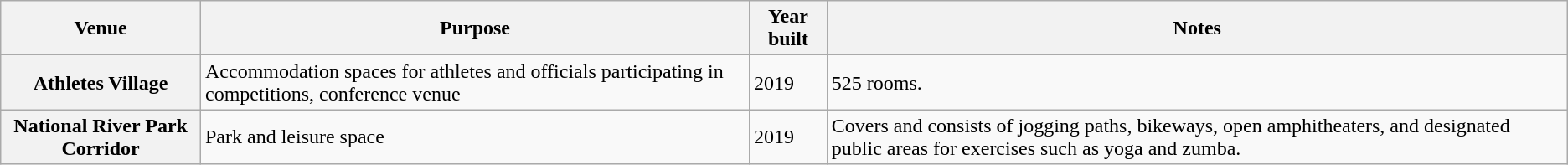<table class="wikitable">
<tr>
<th scope="col">Venue</th>
<th scope="col">Purpose</th>
<th scope="col">Year built</th>
<th scope="col" class="unsortable">Notes</th>
</tr>
<tr>
<th scope="row">Athletes Village</th>
<td>Accommodation spaces for athletes and officials participating in competitions, conference venue</td>
<td>2019</td>
<td>525 rooms.</td>
</tr>
<tr>
<th scope="row">National River Park Corridor</th>
<td>Park and leisure space</td>
<td>2019</td>
<td>Covers  and consists of jogging paths, bikeways, open amphitheaters, and designated public areas for exercises such as yoga and zumba.</td>
</tr>
</table>
